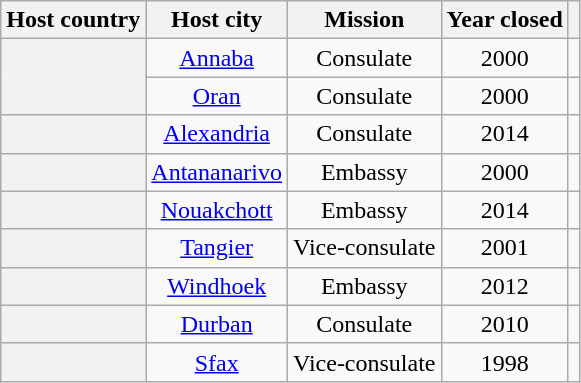<table class="wikitable plainrowheaders" style="text-align:center;">
<tr>
<th scope="col">Host country</th>
<th scope="col">Host city</th>
<th scope="col">Mission</th>
<th scope="col">Year closed</th>
<th scope="col"></th>
</tr>
<tr>
<th scope="row" rowspan="2"></th>
<td><a href='#'>Annaba</a></td>
<td>Consulate</td>
<td>2000</td>
<td></td>
</tr>
<tr>
<td><a href='#'>Oran</a></td>
<td>Consulate</td>
<td>2000</td>
<td></td>
</tr>
<tr>
<th scope="row"></th>
<td><a href='#'>Alexandria</a></td>
<td>Consulate</td>
<td>2014</td>
<td></td>
</tr>
<tr>
<th scope="row"></th>
<td><a href='#'>Antananarivo</a></td>
<td>Embassy</td>
<td>2000</td>
<td></td>
</tr>
<tr>
<th scope="row"></th>
<td><a href='#'>Nouakchott</a></td>
<td>Embassy</td>
<td>2014</td>
<td></td>
</tr>
<tr>
<th scope="row"></th>
<td><a href='#'>Tangier</a></td>
<td>Vice-consulate</td>
<td>2001</td>
<td></td>
</tr>
<tr>
<th scope="row"></th>
<td><a href='#'>Windhoek</a></td>
<td>Embassy</td>
<td>2012</td>
<td></td>
</tr>
<tr>
<th scope="row"></th>
<td><a href='#'>Durban</a></td>
<td>Consulate</td>
<td>2010</td>
<td></td>
</tr>
<tr>
<th scope="row"></th>
<td><a href='#'>Sfax</a></td>
<td>Vice-consulate</td>
<td>1998</td>
<td></td>
</tr>
</table>
